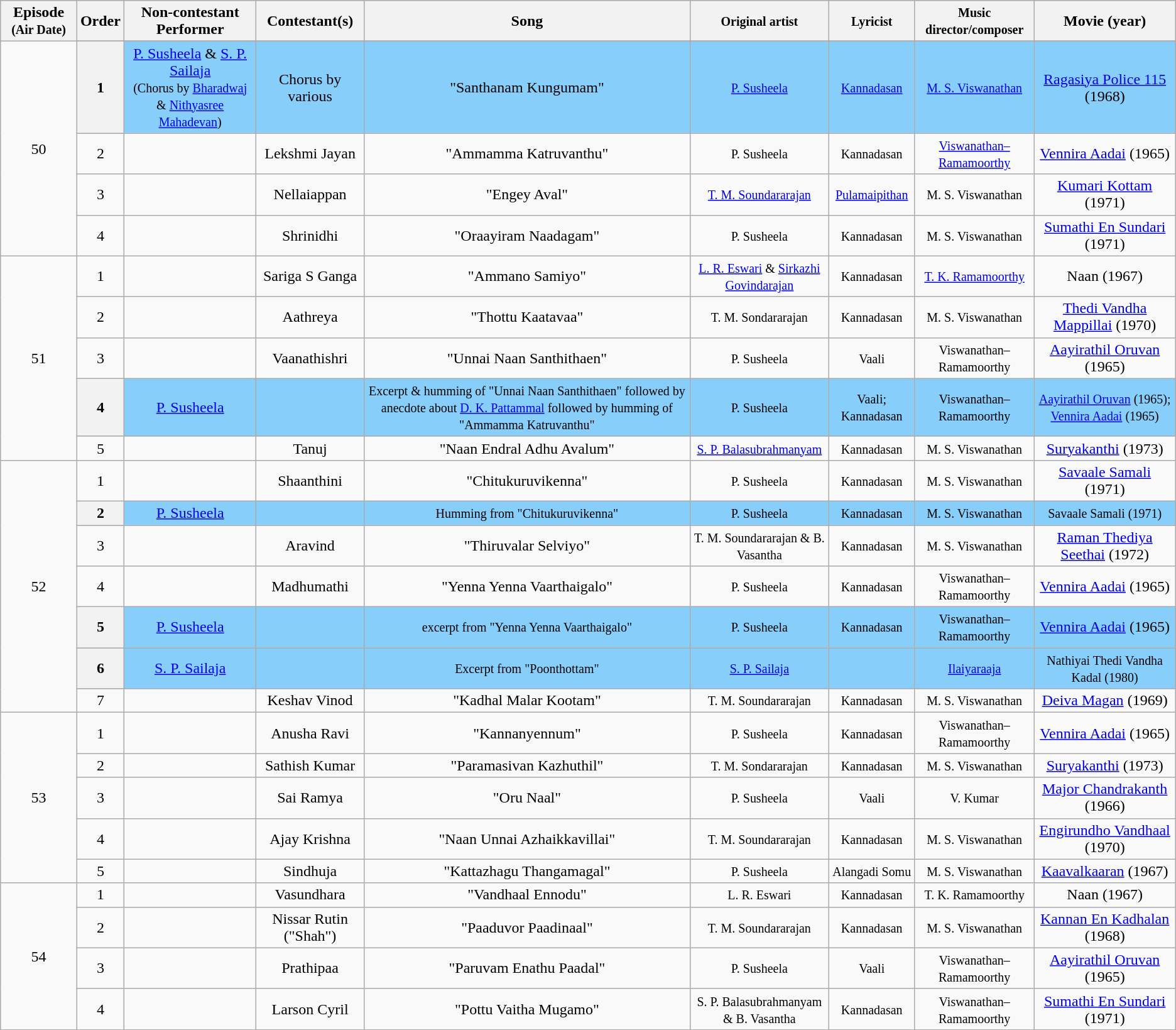<table class="wikitable sortable" style="text-align: center; width: auto;">
<tr style="background:lightgrey; text-align:center;">
<th>Episode <small>(Air Date)</small></th>
<th>Order</th>
<th>Non-contestant Performer</th>
<th>Contestant(s)</th>
<th>Song</th>
<th><small>Original artist</small></th>
<th><small>Lyricist</small></th>
<th><small>Music director/composer</small></th>
<th>Movie (year)</th>
</tr>
<tr>
<td rowspan=5>50 <br><small></small></td>
</tr>
<tr style="background:lightskyblue">
<th scope="row">1</th>
<td><a href='#'>P. Susheela</a> & <a href='#'>S. P. Sailaja</a><br><small>(Chorus by <a href='#'>Bharadwaj</a> & <a href='#'>Nithyasree Mahadevan</a>)</small></td>
<td>Chorus by various</td>
<td>"Santhanam Kungumam"</td>
<td><small><a href='#'>P. Susheela</a></small></td>
<td><small><a href='#'>Kannadasan</a></small></td>
<td><small><a href='#'>M. S. Viswanathan</a></small></td>
<td><a href='#'>Ragasiya Police 115</a> (1968)</td>
</tr>
<tr>
<td>2</td>
<td></td>
<td>Lekshmi Jayan</td>
<td>"Ammamma Katruvanthu"</td>
<td><small>P. Susheela</small></td>
<td><small>Kannadasan</small></td>
<td><small><a href='#'>Viswanathan–Ramamoorthy</a></small></td>
<td><a href='#'>Vennira Aadai</a> (1965)</td>
</tr>
<tr>
<td>3</td>
<td></td>
<td>Nellaiappan</td>
<td>"Engey Aval"</td>
<td><small><a href='#'>T. M. Soundararajan</a></small></td>
<td><small><a href='#'>Pulamaipithan</a></small></td>
<td><small>M. S. Viswanathan</small></td>
<td><a href='#'>Kumari Kottam</a> (1971)</td>
</tr>
<tr>
<td>4</td>
<td></td>
<td>Shrinidhi</td>
<td>"Oraayiram Naadagam"</td>
<td><small>P. Susheela</small></td>
<td><small>Kannadasan</small></td>
<td><small>M. S. Viswanathan</small></td>
<td><a href='#'>Sumathi En Sundari</a> (1971)</td>
</tr>
<tr>
<td rowspan=5>51 <br><small></small></td>
<td>1</td>
<td></td>
<td>Sariga S Ganga</td>
<td>"Ammano Samiyo"</td>
<td><small><a href='#'>L. R. Eswari</a> & <a href='#'>Sirkazhi Govindarajan</a></small></td>
<td><small>Kannadasan</small></td>
<td><small><a href='#'>T. K. Ramamoorthy</a></small></td>
<td>Naan (1967)</td>
</tr>
<tr>
<td>2</td>
<td></td>
<td>Aathreya</td>
<td>"Thottu Kaatavaa"</td>
<td><small>T. M. Sondararajan</small></td>
<td><small>Kannadasan</small></td>
<td><small>M. S. Viswanathan</small></td>
<td><a href='#'>Thedi Vandha Mappillai</a> (1970)</td>
</tr>
<tr>
<td>3</td>
<td></td>
<td>Vaanathishri</td>
<td>"Unnai Naan Santhithaen"</td>
<td><small>P. Susheela</small></td>
<td><small>Vaali</small></td>
<td><small>Viswanathan–Ramamoorthy</small></td>
<td><a href='#'>Aayirathil Oruvan</a> (1965)</td>
</tr>
<tr style="background:lightskyblue">
<th scope="row">4</th>
<td><a href='#'>P. Susheela</a></td>
<td></td>
<td><small>Excerpt & humming of "Unnai Naan Santhithaen" followed by anecdote about <a href='#'>D. K. Pattammal</a> followed by humming of "Ammamma Katruvanthu"</small></td>
<td><small>P. Susheela</small></td>
<td><small>Vaali; Kannadasan</small></td>
<td><small>Viswanathan–Ramamoorthy</small></td>
<td><small><a href='#'>Aayirathil Oruvan</a> (1965); <a href='#'>Vennira Aadai</a> (1965)</small></td>
</tr>
<tr>
<td>5</td>
<td></td>
<td>Tanuj</td>
<td>"Naan Endral Adhu Avalum"</td>
<td><small><a href='#'>S. P. Balasubrahmanyam</a></small></td>
<td><small>Kannadasan</small></td>
<td><small>M. S. Viswanathan</small></td>
<td><a href='#'>Suryakanthi</a> (1973)</td>
</tr>
<tr>
<td rowspan=7>52 <br><small></small></td>
<td>1</td>
<td></td>
<td>Shaanthini</td>
<td>"Chitukuruvikenna"</td>
<td><small>P. Susheela</small></td>
<td><small>Kannadasan</small></td>
<td><small>M. S. Viswanathan</small></td>
<td><a href='#'>Savaale Samali</a> (1971)</td>
</tr>
<tr style="background:lightskyblue">
<th scope="row">2</th>
<td><a href='#'>P. Susheela</a></td>
<td></td>
<td><small>Humming from "Chitukuruvikenna"</small></td>
<td><small>P. Susheela</small></td>
<td><small>Kannadasan</small></td>
<td><small>M. S. Viswanathan</small></td>
<td><small>Savaale Samali (1971)</small></td>
</tr>
<tr>
<td>3</td>
<td></td>
<td>Aravind</td>
<td>"Thiruvalar Selviyo"</td>
<td><small>T. M. Soundararajan & B. Vasantha</small></td>
<td><small>Kannadasan</small></td>
<td><small>M. S. Viswanathan</small></td>
<td><a href='#'>Raman Thediya Seethai</a> (1972)</td>
</tr>
<tr>
<td>4</td>
<td></td>
<td>Madhumathi</td>
<td>"Yenna Yenna Vaarthaigalo"</td>
<td><small>P. Susheela</small></td>
<td><small>Kannadasan</small></td>
<td><small>Viswanathan–Ramamoorthy</small></td>
<td><a href='#'>Vennira Aadai</a> (1965)</td>
</tr>
<tr style="background:lightskyblue">
<th scope="row">5</th>
<td><a href='#'>P. Susheela</a></td>
<td></td>
<td><small>excerpt from "Yenna Yenna Vaarthaigalo"</small></td>
<td><small>P. Susheela</small></td>
<td><small>Kannadasan</small></td>
<td><small>Viswanathan–Ramamoorthy</small></td>
<td><a href='#'>Vennira Aadai</a> (1965)</td>
</tr>
<tr style="background:lightskyblue">
<th scope="row">6</th>
<td><a href='#'>S. P. Sailaja</a></td>
<td></td>
<td><small>Excerpt from "Poonthottam"</small></td>
<td><small><a href='#'>S. P. Sailaja</a></small></td>
<td></td>
<td><small><a href='#'>Ilaiyaraaja</a></small></td>
<td><small>Nathiyai Thedi Vandha Kadal (1980)</small></td>
</tr>
<tr>
<td>7</td>
<td></td>
<td>Keshav Vinod</td>
<td>"Kadhal Malar Kootam"</td>
<td><small>T. M. Soundararajan</small></td>
<td><small>Kannadasan</small></td>
<td><small>M. S. Viswanathan</small></td>
<td><a href='#'>Deiva Magan</a> (1969)</td>
</tr>
<tr>
<td rowspan=5>53 <br><small></small></td>
<td>1</td>
<td></td>
<td>Anusha Ravi</td>
<td>"Kannanyennum"</td>
<td><small>P. Susheela</small></td>
<td><small>Kannadasan</small></td>
<td><small>Viswanathan–Ramamoorthy</small></td>
<td><a href='#'>Vennira Aadai</a> (1965)</td>
</tr>
<tr>
<td>2</td>
<td></td>
<td>Sathish Kumar</td>
<td>"Paramasivan Kazhuthil"</td>
<td><small>T. M. Sondararajan</small></td>
<td><small>Kannadasan</small></td>
<td><small>M. S. Viswanathan</small></td>
<td><a href='#'>Suryakanthi</a> (1973)</td>
</tr>
<tr>
<td>3</td>
<td></td>
<td>Sai Ramya</td>
<td>"Oru Naal"</td>
<td><small>P. Susheela</small></td>
<td><small>Vaali</small></td>
<td><small>V. Kumar</small></td>
<td><a href='#'>Major Chandrakanth</a> (1966)</td>
</tr>
<tr>
<td>4</td>
<td></td>
<td>Ajay Krishna</td>
<td>"Naan Unnai Azhaikkavillai"</td>
<td><small>T. M. Soundararajan</small></td>
<td><small>Kannadasan</small></td>
<td><small>M. S. Viswanathan</small></td>
<td><a href='#'>Engirundho Vandhaal</a> (1970)</td>
</tr>
<tr>
<td>5</td>
<td></td>
<td>Sindhuja</td>
<td>"Kattazhagu Thangamagal"</td>
<td><small>P. Susheela</small></td>
<td><small>Alangadi Somu</small></td>
<td><small>M. S. Viswanathan</small></td>
<td><a href='#'>Kaavalkaaran</a> (1967)</td>
</tr>
<tr>
<td rowspan=4>54 <br><small></small></td>
<td>1</td>
<td></td>
<td>Vasundhara</td>
<td>"Vandhaal Ennodu"</td>
<td><small>L. R. Eswari</small></td>
<td><small>Kannadasan</small></td>
<td><small>T. K. Ramamoorthy</small></td>
<td>Naan (1967)</td>
</tr>
<tr>
<td>2</td>
<td></td>
<td>Nissar Rutin ("Shah")</td>
<td>"Paaduvor Paadinaal"</td>
<td><small>T. M. Soundararajan</small></td>
<td><small>Kannadasan</small></td>
<td><small>M. S. Viswanathan</small></td>
<td><a href='#'>Kannan En Kadhalan</a> (1968)</td>
</tr>
<tr>
<td>3</td>
<td></td>
<td>Prathipaa</td>
<td>"Paruvam Enathu Paadal"</td>
<td><small>P. Susheela</small></td>
<td><small>Vaali</small></td>
<td><small>Viswanathan–Ramamoorthy</small></td>
<td><a href='#'>Aayirathil Oruvan</a> (1965)</td>
</tr>
<tr>
<td>4</td>
<td></td>
<td>Larson Cyril</td>
<td>"Pottu Vaitha Mugamo"</td>
<td><small>S. P. Balasubrahmanyam & B. Vasantha</small></td>
<td><small>Kannadasan</small></td>
<td><small>Viswanathan–Ramamoorthy</small></td>
<td><a href='#'>Sumathi En Sundari</a> (1971)</td>
</tr>
<tr>
</tr>
</table>
